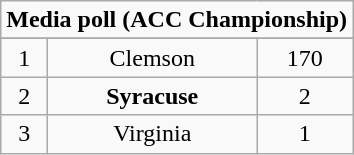<table class="wikitable">
<tr align="center">
<td align="center" Colspan="3"><strong>Media poll (ACC Championship)</strong></td>
</tr>
<tr align="center">
</tr>
<tr align="center">
<td>1</td>
<td>Clemson</td>
<td>170</td>
</tr>
<tr align="center">
<td>2</td>
<td><strong>Syracuse</strong></td>
<td>2</td>
</tr>
<tr align="center">
<td>3</td>
<td>Virginia</td>
<td>1</td>
</tr>
</table>
